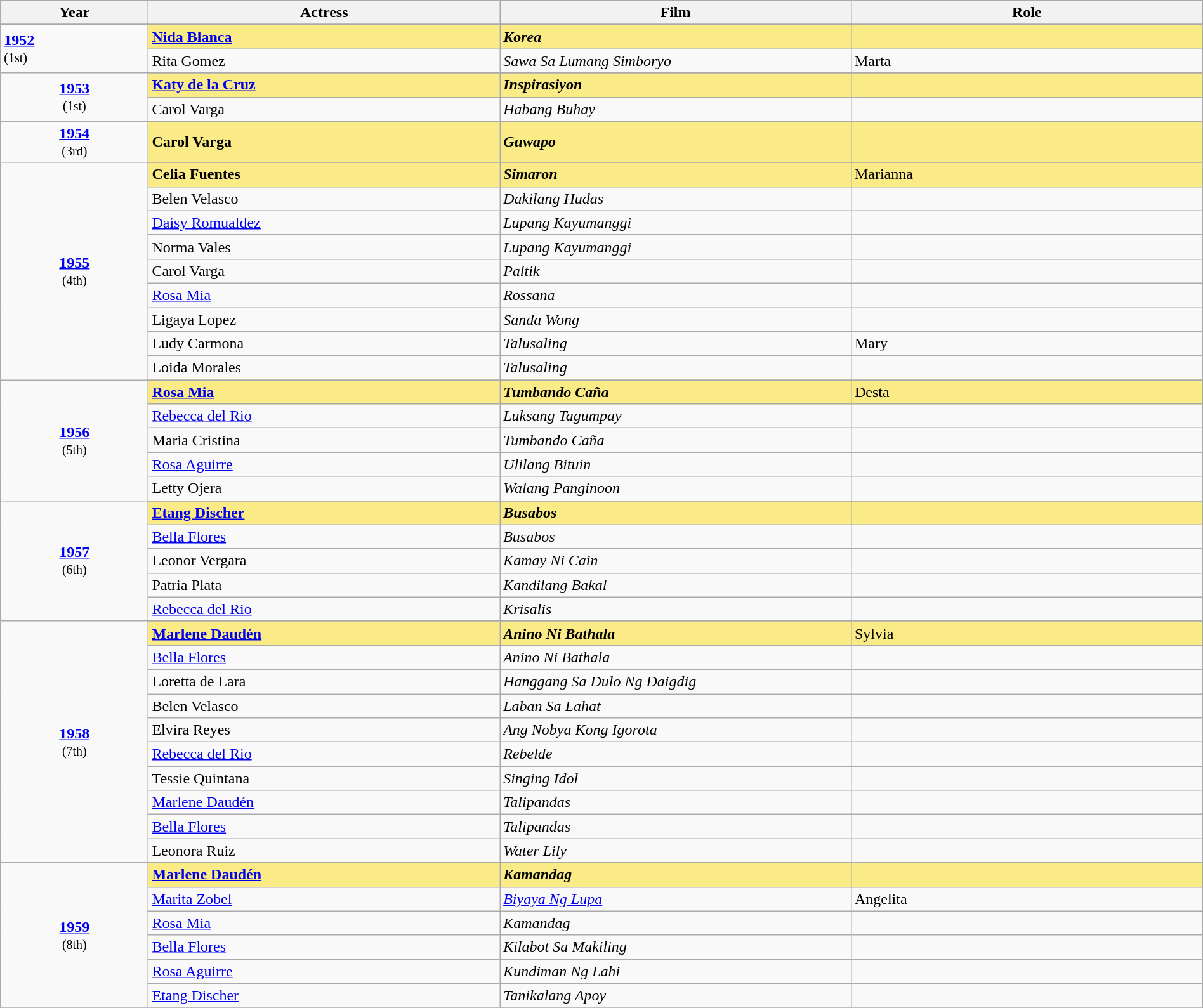<table class="wikitable" style="width:100%">
<tr bgcolor="#bebebe">
<th width="8%">Year</th>
<th width="19%">Actress</th>
<th width="19%">Film</th>
<th width="19%">Role</th>
</tr>
<tr>
</tr>
<tr>
<td rowspan=3 style="text-align:middle"><strong><a href='#'>1952</a></strong><br><small>(1st)</small></td>
</tr>
<tr style="background:#FAEB86">
<td><strong><a href='#'>Nida Blanca</a></strong></td>
<td><strong><em>Korea</em></strong></td>
<td></td>
</tr>
<tr>
<td>Rita Gomez</td>
<td><em>Sawa Sa Lumang Simboryo</em></td>
<td>Marta</td>
</tr>
<tr>
<td rowspan=3 style="text-align:center"><strong><a href='#'>1953</a></strong><br><small>(1st)</small></td>
</tr>
<tr style="background:#FAEB86">
<td><strong><a href='#'>Katy de la Cruz</a></strong></td>
<td><strong><em>Inspirasiyon</em></strong></td>
<td></td>
</tr>
<tr>
<td>Carol Varga</td>
<td><em>Habang Buhay</em></td>
<td></td>
</tr>
<tr>
<td rowspan=2 style="text-align:center"><strong><a href='#'>1954</a></strong><br><small>(3rd)</small></td>
</tr>
<tr style="background:#FAEB86">
<td><strong>Carol Varga</strong></td>
<td><strong><em>Guwapo</em></strong></td>
<td></td>
</tr>
<tr>
<td rowspan=10 style="text-align:center"><strong><a href='#'>1955</a></strong><br><small>(4th)</small></td>
</tr>
<tr style="background:#FAEB86">
<td><strong>Celia Fuentes</strong></td>
<td><strong><em>Simaron</em></strong></td>
<td>Marianna</td>
</tr>
<tr>
<td>Belen Velasco</td>
<td><em>Dakilang Hudas</em></td>
<td></td>
</tr>
<tr>
<td><a href='#'>Daisy Romualdez</a></td>
<td><em>Lupang Kayumanggi</em></td>
<td></td>
</tr>
<tr>
<td>Norma Vales</td>
<td><em>Lupang Kayumanggi</em></td>
<td></td>
</tr>
<tr>
<td>Carol Varga</td>
<td><em>Paltik</em></td>
<td></td>
</tr>
<tr>
<td><a href='#'>Rosa Mia</a></td>
<td><em>Rossana</em></td>
<td></td>
</tr>
<tr>
<td>Ligaya Lopez</td>
<td><em>Sanda Wong</em></td>
<td></td>
</tr>
<tr>
<td>Ludy Carmona</td>
<td><em>Talusaling</em></td>
<td>Mary</td>
</tr>
<tr>
<td>Loida Morales</td>
<td><em>Talusaling</em></td>
<td></td>
</tr>
<tr>
<td rowspan=6 style="text-align:center"><strong><a href='#'>1956</a></strong><br><small>(5th)</small></td>
</tr>
<tr style="background:#FAEB86">
<td><strong><a href='#'>Rosa Mia</a></strong></td>
<td><strong><em>Tumbando Caña</em></strong></td>
<td>Desta</td>
</tr>
<tr>
<td><a href='#'>Rebecca del Rio</a></td>
<td><em>Luksang Tagumpay</em></td>
<td></td>
</tr>
<tr>
<td>Maria Cristina</td>
<td><em>Tumbando Caña</em></td>
<td></td>
</tr>
<tr>
<td><a href='#'>Rosa Aguirre</a></td>
<td><em>Ulilang Bituin</em></td>
<td></td>
</tr>
<tr>
<td>Letty Ojera</td>
<td><em>Walang Panginoon</em></td>
<td></td>
</tr>
<tr>
<td rowspan=6 style="text-align:center"><strong><a href='#'>1957</a></strong><br><small>(6th)</small></td>
</tr>
<tr style="background:#FAEB86">
<td><strong><a href='#'>Etang Discher</a></strong></td>
<td><strong><em>Busabos</em></strong></td>
<td></td>
</tr>
<tr>
<td><a href='#'>Bella Flores</a></td>
<td><em>Busabos</em></td>
<td></td>
</tr>
<tr>
<td>Leonor Vergara</td>
<td><em>Kamay Ni Cain</em></td>
<td></td>
</tr>
<tr>
<td>Patria Plata</td>
<td><em>Kandilang Bakal</em></td>
<td></td>
</tr>
<tr>
<td><a href='#'>Rebecca del Rio</a></td>
<td><em>Krisalis</em></td>
<td></td>
</tr>
<tr>
<td rowspan=11 style="text-align:center"><strong><a href='#'>1958</a></strong><br><small>(7th)</small></td>
</tr>
<tr style="background:#FAEB86">
<td><strong><a href='#'>Marlene Daudén</a></strong></td>
<td><strong><em>Anino Ni Bathala</em></strong></td>
<td>Sylvia</td>
</tr>
<tr>
<td><a href='#'>Bella Flores</a></td>
<td><em>Anino Ni Bathala</em></td>
<td></td>
</tr>
<tr>
<td>Loretta de Lara</td>
<td><em>Hanggang Sa Dulo Ng Daigdig</em></td>
<td></td>
</tr>
<tr>
<td>Belen Velasco</td>
<td><em>Laban Sa Lahat</em></td>
<td></td>
</tr>
<tr>
<td>Elvira Reyes</td>
<td><em>Ang Nobya Kong Igorota</em></td>
<td></td>
</tr>
<tr>
<td><a href='#'>Rebecca del Rio</a></td>
<td><em>Rebelde</em></td>
<td></td>
</tr>
<tr>
<td>Tessie Quintana</td>
<td><em>Singing Idol</em></td>
<td></td>
</tr>
<tr>
<td><a href='#'>Marlene Daudén</a></td>
<td><em>Talipandas</em></td>
<td></td>
</tr>
<tr>
<td><a href='#'>Bella Flores</a></td>
<td><em>Talipandas</em></td>
<td></td>
</tr>
<tr>
<td>Leonora Ruiz</td>
<td><em>Water Lily</em></td>
<td></td>
</tr>
<tr>
<td rowspan=7 style="text-align:center"><strong><a href='#'>1959</a></strong><br><small>(8th)</small></td>
</tr>
<tr style="background:#FAEB86">
<td><strong><a href='#'>Marlene Daudén</a></strong></td>
<td><strong><em>Kamandag</em></strong></td>
<td></td>
</tr>
<tr>
<td><a href='#'>Marita Zobel</a></td>
<td><em><a href='#'>Biyaya Ng Lupa</a></em></td>
<td>Angelita</td>
</tr>
<tr>
<td><a href='#'>Rosa Mia</a></td>
<td><em>Kamandag</em></td>
<td></td>
</tr>
<tr>
<td><a href='#'>Bella Flores</a></td>
<td><em>Kilabot Sa Makiling</em></td>
<td></td>
</tr>
<tr>
<td><a href='#'>Rosa Aguirre</a></td>
<td><em>Kundiman Ng Lahi</em></td>
<td></td>
</tr>
<tr>
<td><a href='#'>Etang Discher</a></td>
<td><em>Tanikalang Apoy</em></td>
<td></td>
</tr>
<tr>
</tr>
</table>
